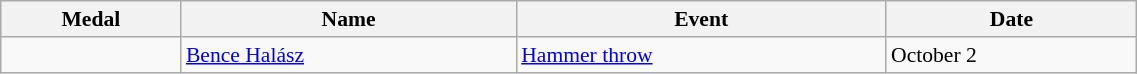<table class="wikitable" style="font-size:90%" width=60%>
<tr>
<th>Medal</th>
<th>Name</th>
<th>Event</th>
<th>Date</th>
</tr>
<tr>
<td></td>
<td><a href='#'>Bence Halász</a></td>
<td><a href='#'>Hammer throw</a></td>
<td>October 2</td>
</tr>
</table>
